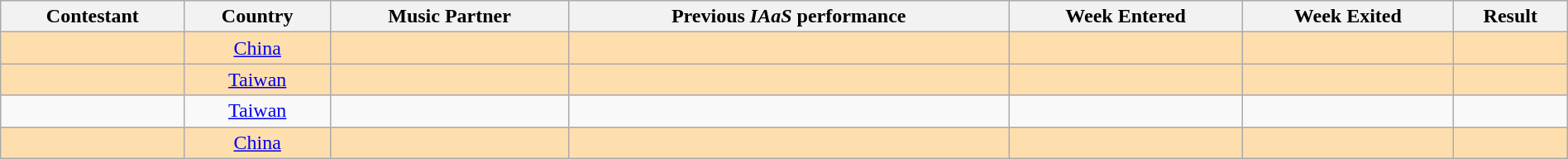<table class="wikitable sortable" style="width:100%; text-align:center;">
<tr>
<th>Contestant</th>
<th>Country</th>
<th>Music Partner</th>
<th>Previous <em>IAaS</em> performance</th>
<th>Week Entered</th>
<th>Week Exited</th>
<th>Result</th>
</tr>
<tr bgcolor=NavajoWhite>
<td></td>
<td><a href='#'>China</a></td>
<td></td>
<td></td>
<td></td>
<td></td>
<td></td>
</tr>
<tr bgcolor=NavajoWhite>
<td></td>
<td><a href='#'>Taiwan</a></td>
<td></td>
<td></td>
<td></td>
<td></td>
<td></td>
</tr>
<tr>
<td></td>
<td><a href='#'>Taiwan</a></td>
<td></td>
<td></td>
<td></td>
<td></td>
<td></td>
</tr>
<tr bgcolor=NavajoWhite>
<td></td>
<td><a href='#'>China</a></td>
<td></td>
<td></td>
<td></td>
<td></td>
<td></td>
</tr>
</table>
